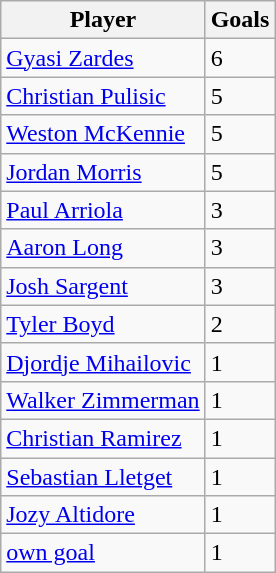<table class="wikitable sortable" style="text-align: left;">
<tr>
<th>Player</th>
<th>Goals</th>
</tr>
<tr>
<td><a href='#'>Gyasi Zardes</a></td>
<td>6</td>
</tr>
<tr>
<td><a href='#'>Christian Pulisic</a></td>
<td>5</td>
</tr>
<tr>
<td><a href='#'>Weston McKennie</a></td>
<td>5</td>
</tr>
<tr>
<td><a href='#'>Jordan Morris</a></td>
<td>5</td>
</tr>
<tr>
<td><a href='#'>Paul Arriola</a></td>
<td>3</td>
</tr>
<tr>
<td><a href='#'>Aaron Long</a></td>
<td>3</td>
</tr>
<tr>
<td><a href='#'>Josh Sargent</a></td>
<td>3</td>
</tr>
<tr>
<td><a href='#'>Tyler Boyd</a></td>
<td>2</td>
</tr>
<tr>
<td><a href='#'>Djordje Mihailovic</a></td>
<td>1</td>
</tr>
<tr>
<td><a href='#'>Walker Zimmerman</a></td>
<td>1</td>
</tr>
<tr>
<td><a href='#'>Christian Ramirez</a></td>
<td>1</td>
</tr>
<tr>
<td><a href='#'>Sebastian Lletget</a></td>
<td>1</td>
</tr>
<tr>
<td><a href='#'>Jozy Altidore</a></td>
<td>1</td>
</tr>
<tr>
<td><a href='#'>own goal</a></td>
<td>1</td>
</tr>
</table>
